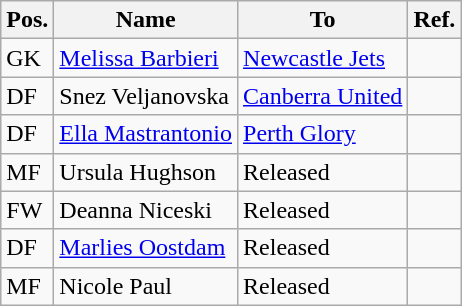<table class="wikitable">
<tr>
<th>Pos.</th>
<th>Name</th>
<th>To</th>
<th>Ref.</th>
</tr>
<tr>
<td>GK</td>
<td> <a href='#'>Melissa Barbieri</a></td>
<td> <a href='#'>Newcastle Jets</a></td>
<td></td>
</tr>
<tr>
<td>DF</td>
<td> Snez Veljanovska</td>
<td> <a href='#'>Canberra United</a></td>
<td></td>
</tr>
<tr>
<td>DF</td>
<td> <a href='#'>Ella Mastrantonio</a></td>
<td> <a href='#'>Perth Glory</a></td>
<td></td>
</tr>
<tr>
<td>MF</td>
<td> Ursula Hughson</td>
<td>Released</td>
<td></td>
</tr>
<tr>
<td>FW</td>
<td> Deanna Niceski</td>
<td>Released</td>
<td></td>
</tr>
<tr>
<td>DF</td>
<td> <a href='#'>Marlies Oostdam</a></td>
<td>Released</td>
<td></td>
</tr>
<tr>
<td>MF</td>
<td> Nicole Paul</td>
<td>Released</td>
<td></td>
</tr>
</table>
